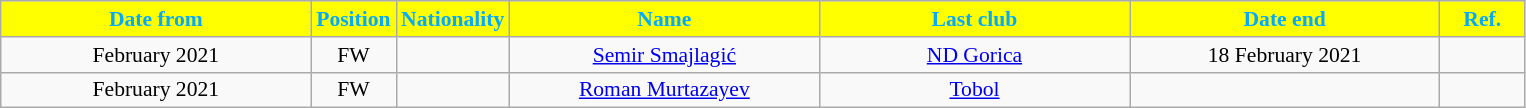<table class="wikitable"  style="text-align:center; font-size:90%; ">
<tr>
<th style="background:#ffff00; color:#00AAFF; width:200px;">Date from</th>
<th style="background:#ffff00; color:#00AAFF; width:50px;">Position</th>
<th style="background:#ffff00; color:#00AAFF; width:50px;">Nationality</th>
<th style="background:#ffff00; color:#00AAFF; width:200px;">Name</th>
<th style="background:#ffff00; color:#00AAFF; width:200px;">Last club</th>
<th style="background:#ffff00; color:#00AAFF; width:200px;">Date end</th>
<th style="background:#ffff00; color:#00AAFF; width:50px;">Ref.</th>
</tr>
<tr>
<td>February 2021</td>
<td>FW</td>
<td></td>
<td><a href='#'>Semir Smajlagić</a></td>
<td><a href='#'>ND Gorica</a></td>
<td>18 February 2021</td>
<td></td>
</tr>
<tr>
<td>February 2021</td>
<td>FW</td>
<td></td>
<td><a href='#'>Roman Murtazayev</a></td>
<td><a href='#'>Tobol</a></td>
<td></td>
<td></td>
</tr>
</table>
